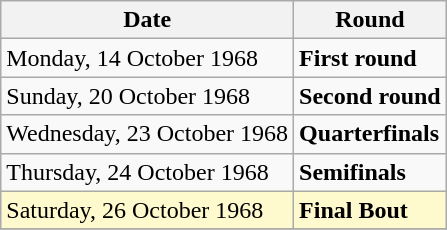<table class="wikitable">
<tr>
<th>Date</th>
<th>Round</th>
</tr>
<tr>
<td>Monday, 14 October 1968</td>
<td><strong>First round</strong></td>
</tr>
<tr>
<td>Sunday, 20 October 1968</td>
<td><strong>Second round</strong></td>
</tr>
<tr>
<td>Wednesday, 23 October 1968</td>
<td><strong>Quarterfinals</strong></td>
</tr>
<tr>
<td>Thursday, 24 October 1968</td>
<td><strong>Semifinals</strong></td>
</tr>
<tr>
<td style=background:lemonchiffon>Saturday, 26 October 1968</td>
<td style=background:lemonchiffon><strong>Final Bout</strong></td>
</tr>
<tr>
</tr>
</table>
